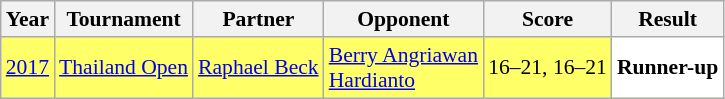<table class="sortable wikitable" style="font-size: 90%;">
<tr>
<th>Year</th>
<th>Tournament</th>
<th>Partner</th>
<th>Opponent</th>
<th>Score</th>
<th>Result</th>
</tr>
<tr style="background:#FFFF67">
<td align="center"><a href='#'>2017</a></td>
<td align="left"><a href='#'>Thailand Open</a></td>
<td align="left"> <a href='#'>Raphael Beck</a></td>
<td align="left"> <a href='#'>Berry Angriawan</a><br> <a href='#'>Hardianto</a></td>
<td align="left">16–21, 16–21</td>
<td style="text-align:left; background:white"> <strong>Runner-up</strong></td>
</tr>
</table>
